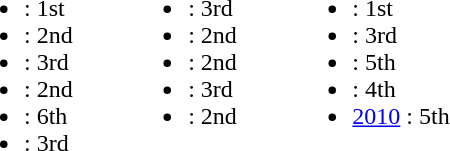<table border="0" cellpadding="2">
<tr valign="top">
<td><br><ul><li> :  1st</li><li> :  2nd</li><li> :  3rd</li><li> :  2nd</li><li> : 6th</li><li> :  3rd</li></ul></td>
<td width="25"> </td>
<td valign="top"><br><ul><li> :  3rd</li><li> :  2nd</li><li> :  2nd</li><li> :  3rd</li><li> :  2nd</li></ul></td>
<td width="25"> </td>
<td valign="top"><br><ul><li> :  1st</li><li> :  3rd</li><li> : 5th</li><li> : 4th</li><li><a href='#'>2010</a> : 5th</li></ul></td>
</tr>
</table>
